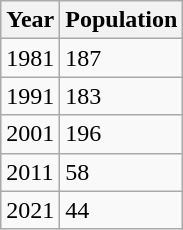<table class=wikitable>
<tr>
<th>Year</th>
<th>Population</th>
</tr>
<tr>
<td>1981</td>
<td>187</td>
</tr>
<tr>
<td>1991</td>
<td>183</td>
</tr>
<tr>
<td>2001</td>
<td>196</td>
</tr>
<tr>
<td>2011</td>
<td>58</td>
</tr>
<tr>
<td>2021</td>
<td>44</td>
</tr>
</table>
